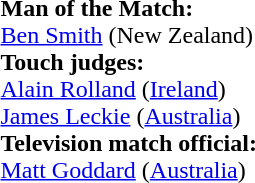<table style="width:100%; font-size:100%;">
<tr>
<td><br><strong>Man of the Match:</strong>
<br><a href='#'>Ben Smith</a> (New Zealand)<br><strong>Touch judges:</strong>
<br><a href='#'>Alain Rolland</a> (<a href='#'>Ireland</a>)
<br><a href='#'>James Leckie</a> (<a href='#'>Australia</a>)
<br><strong>Television match official:</strong>
<br><a href='#'>Matt Goddard</a> (<a href='#'>Australia</a>)</td>
</tr>
</table>
